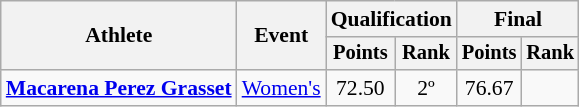<table class=wikitable style=font-size:90%;text-align:center>
<tr>
<th rowspan=2>Athlete</th>
<th rowspan=2>Event</th>
<th colspan=2>Qualification</th>
<th colspan=2>Final</th>
</tr>
<tr style=font-size:95%>
<th>Points</th>
<th>Rank</th>
<th>Points</th>
<th>Rank</th>
</tr>
<tr>
<td align=left><strong><a href='#'>Macarena Perez Grasset</a></strong></td>
<td align=left><a href='#'>Women's</a></td>
<td>72.50</td>
<td>2º</td>
<td>76.67</td>
<td></td>
</tr>
</table>
